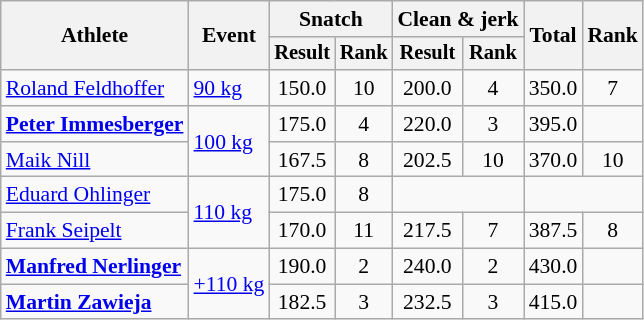<table class="wikitable" style="font-size:90%">
<tr>
<th rowspan="2">Athlete</th>
<th rowspan="2">Event</th>
<th colspan="2">Snatch</th>
<th colspan="2">Clean & jerk</th>
<th rowspan="2">Total</th>
<th rowspan="2">Rank</th>
</tr>
<tr style="font-size:95%">
<th>Result</th>
<th>Rank</th>
<th>Result</th>
<th>Rank</th>
</tr>
<tr align=center>
<td align=left><a href='#'>Roland Feldhoffer</a></td>
<td align=left><a href='#'>90 kg</a></td>
<td>150.0</td>
<td>10</td>
<td>200.0</td>
<td>4</td>
<td>350.0</td>
<td>7</td>
</tr>
<tr align=center>
<td align=left><strong><a href='#'>Peter Immesberger</a></strong></td>
<td align=left rowspan=2><a href='#'>100 kg</a></td>
<td>175.0</td>
<td>4</td>
<td>220.0</td>
<td>3</td>
<td>395.0</td>
<td></td>
</tr>
<tr align=center>
<td align=left><a href='#'>Maik Nill</a></td>
<td>167.5</td>
<td>8</td>
<td>202.5</td>
<td>10</td>
<td>370.0</td>
<td>10</td>
</tr>
<tr align=center>
<td align=left><a href='#'>Eduard Ohlinger</a></td>
<td align=left rowspan=2><a href='#'>110 kg</a></td>
<td>175.0</td>
<td>8</td>
<td colspan=2></td>
<td colspan=2></td>
</tr>
<tr align=center>
<td align=left><a href='#'>Frank Seipelt</a></td>
<td>170.0</td>
<td>11</td>
<td>217.5</td>
<td>7</td>
<td>387.5</td>
<td>8</td>
</tr>
<tr align=center>
<td align=left><strong><a href='#'>Manfred Nerlinger</a></strong></td>
<td align=left rowspan=2><a href='#'>+110 kg</a></td>
<td>190.0</td>
<td>2</td>
<td>240.0</td>
<td>2</td>
<td>430.0</td>
<td></td>
</tr>
<tr align=center>
<td align=left><strong><a href='#'>Martin Zawieja</a></strong></td>
<td>182.5</td>
<td>3</td>
<td>232.5</td>
<td>3</td>
<td>415.0</td>
<td></td>
</tr>
</table>
